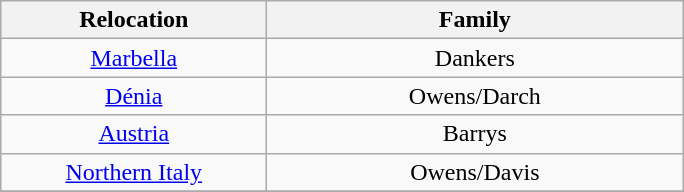<table class="wikitable">
<tr>
<th width="170" rowspan="1">Relocation</th>
<th width="270" rowspan="1">Family</th>
</tr>
<tr>
<td align="center"> <a href='#'>Marbella</a></td>
<td align="center">Dankers</td>
</tr>
<tr>
<td align="center"> <a href='#'>Dénia</a></td>
<td align="center">Owens/Darch</td>
</tr>
<tr>
<td align="center"> <a href='#'>Austria</a></td>
<td align="center">Barrys</td>
</tr>
<tr>
<td align="center"> <a href='#'>Northern Italy</a></td>
<td align="center">Owens/Davis</td>
</tr>
<tr>
</tr>
</table>
